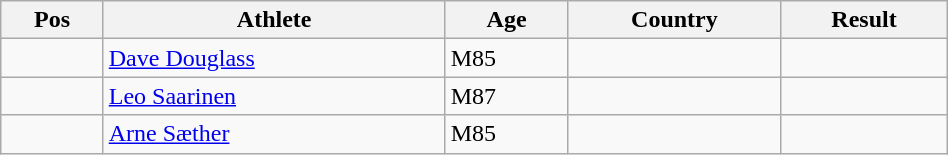<table class="wikitable"  style="text-align:center; width:50%;">
<tr>
<th>Pos</th>
<th>Athlete</th>
<th>Age</th>
<th>Country</th>
<th>Result</th>
</tr>
<tr>
<td align=center></td>
<td align=left><a href='#'>Dave Douglass</a></td>
<td align=left>M85</td>
<td align=left></td>
<td></td>
</tr>
<tr>
<td align=center></td>
<td align=left><a href='#'>Leo Saarinen</a></td>
<td align=left>M87</td>
<td align=left></td>
<td></td>
</tr>
<tr>
<td align=center></td>
<td align=left><a href='#'>Arne Sæther</a></td>
<td align=left>M85</td>
<td align=left></td>
<td></td>
</tr>
</table>
